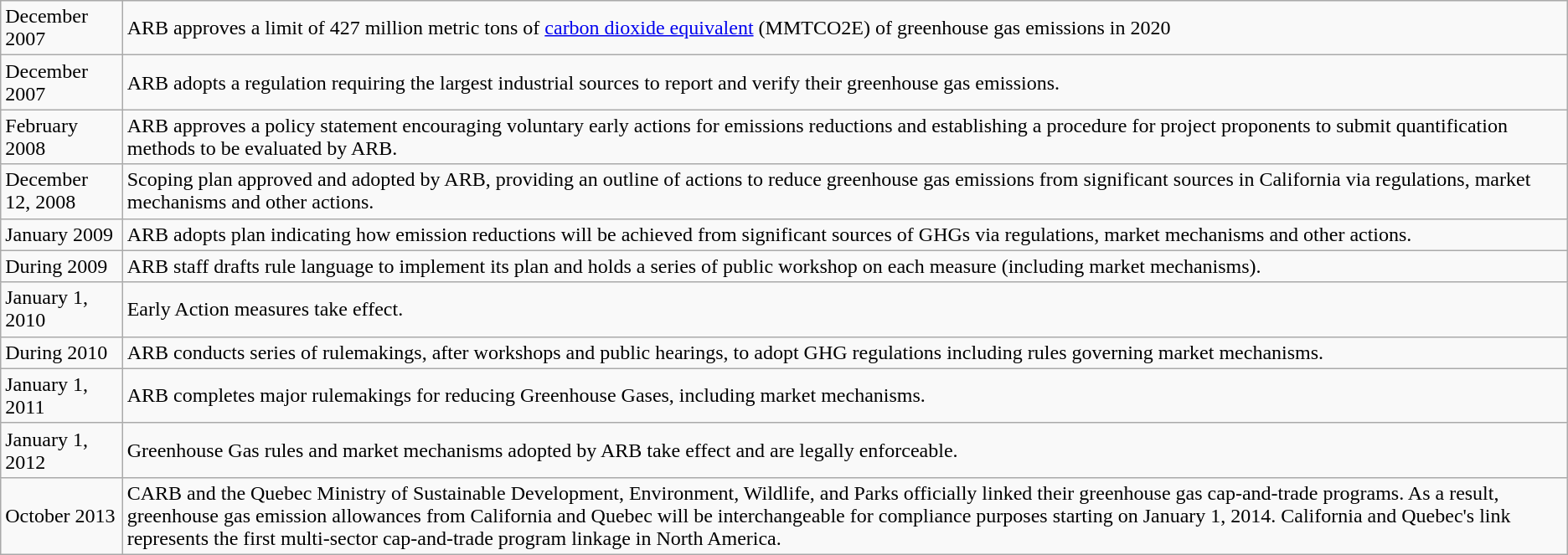<table class="wikitable">
<tr>
<td>December 2007</td>
<td>ARB approves a limit of 427 million metric tons of <a href='#'>carbon dioxide equivalent</a> (MMTCO2E) of greenhouse gas emissions in 2020</td>
</tr>
<tr>
<td>December 2007</td>
<td>ARB adopts a regulation requiring the largest industrial sources to report and verify their greenhouse gas emissions.</td>
</tr>
<tr>
<td>February 2008</td>
<td>ARB approves a policy statement encouraging voluntary early actions for emissions reductions and establishing a procedure for project proponents to submit quantification methods to be evaluated by ARB.</td>
</tr>
<tr>
<td>December 12, 2008</td>
<td>Scoping plan approved and adopted by ARB, providing an outline of actions to reduce greenhouse gas emissions from significant sources in California via regulations, market mechanisms and other actions.</td>
</tr>
<tr>
<td>January 2009</td>
<td>ARB adopts plan indicating how emission reductions will be achieved from significant sources of GHGs via regulations, market mechanisms and other actions.</td>
</tr>
<tr>
<td>During 2009</td>
<td>ARB staff drafts rule language to implement its plan and holds a series of public workshop on each measure (including market mechanisms).</td>
</tr>
<tr>
<td>January 1, 2010</td>
<td>Early Action measures take effect.</td>
</tr>
<tr>
<td>During 2010</td>
<td>ARB conducts series of rulemakings, after workshops and public hearings, to adopt GHG regulations including rules governing market mechanisms.</td>
</tr>
<tr>
<td>January 1, 2011</td>
<td>ARB completes major rulemakings for reducing Greenhouse Gases, including market mechanisms.</td>
</tr>
<tr>
<td>January 1, 2012</td>
<td>Greenhouse Gas rules and market mechanisms adopted by ARB take effect and are legally enforceable.</td>
</tr>
<tr>
<td>October 2013</td>
<td>CARB and the Quebec Ministry of Sustainable Development, Environment, Wildlife, and Parks officially linked their greenhouse gas cap-and-trade programs. As a result, greenhouse gas emission allowances from California and Quebec will be interchangeable for compliance purposes starting on January 1, 2014. California and Quebec's link represents the first multi-sector cap-and-trade program linkage in North America.<br></td>
</tr>
</table>
